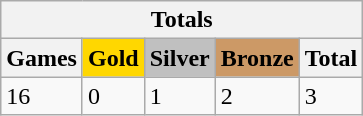<table class="wikitable">
<tr>
<th colspan=5>Totals</th>
</tr>
<tr>
<th>Games</th>
<th style="background:gold">Gold</th>
<th style="background:silver">Silver</th>
<th style="background:#c96">Bronze</th>
<th>Total</th>
</tr>
<tr>
<td>16</td>
<td>0</td>
<td>1</td>
<td>2</td>
<td>3</td>
</tr>
</table>
